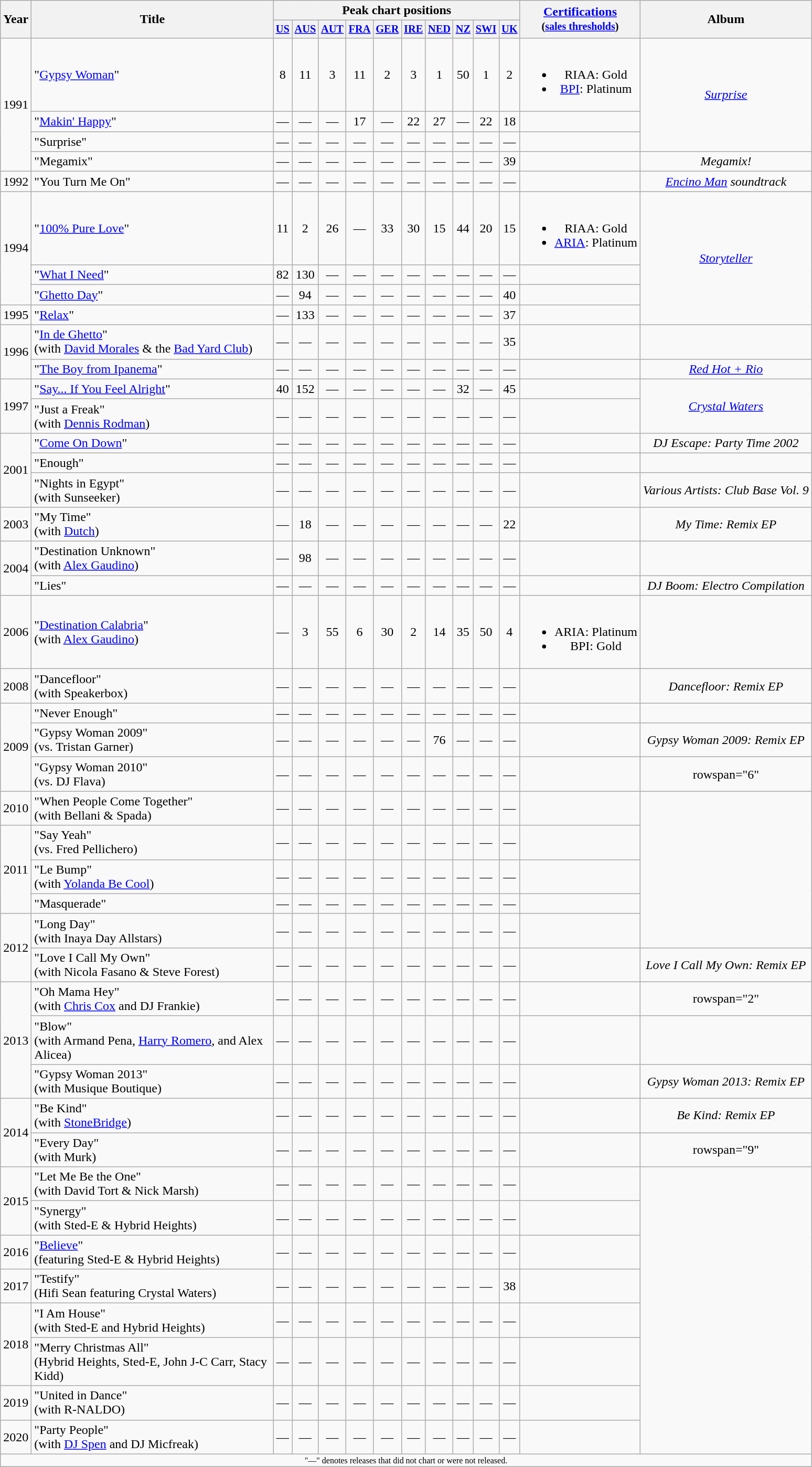<table class="wikitable" style="text-align:center;">
<tr>
<th rowspan=2>Year</th>
<th rowspan="2" style="width:300px;">Title</th>
<th colspan=10>Peak chart positions</th>
<th rowspan="2"><a href='#'>Certifications</a><br><small>(<a href='#'>sales thresholds</a>)</small></th>
<th rowspan="2">Album</th>
</tr>
<tr style="width:4em;font-size:85%;">
<th width:30px;"><a href='#'>US</a><br></th>
<th width:30px;"><a href='#'>AUS</a><br></th>
<th width:30px;"><a href='#'>AUT</a><br></th>
<th width:30px;"><a href='#'>FRA</a><br></th>
<th width:30px;"><a href='#'>GER</a><br></th>
<th width:30px;"><a href='#'>IRE</a><br></th>
<th width:30px;"><a href='#'>NED</a><br></th>
<th width:30px;"><a href='#'>NZ</a><br></th>
<th width:30px;"><a href='#'>SWI</a><br></th>
<th width:30px;"><a href='#'>UK</a><br></th>
</tr>
<tr>
<td rowspan="4">1991</td>
<td align="left">"<a href='#'>Gypsy Woman</a>"</td>
<td>8</td>
<td>11</td>
<td>3</td>
<td>11</td>
<td>2</td>
<td>3</td>
<td>1</td>
<td>50</td>
<td>1</td>
<td>2</td>
<td><br><ul><li>RIAA: Gold</li><li><a href='#'>BPI</a>: Platinum</li></ul></td>
<td rowspan="3"><em><a href='#'>Surprise</a></em></td>
</tr>
<tr>
<td align="left">"<a href='#'>Makin' Happy</a>"</td>
<td>—</td>
<td>—</td>
<td>—</td>
<td>17</td>
<td>—</td>
<td>22</td>
<td>27</td>
<td>—</td>
<td>22</td>
<td>18</td>
<td></td>
</tr>
<tr>
<td align="left">"Surprise"</td>
<td>—</td>
<td>—</td>
<td>—</td>
<td>—</td>
<td>—</td>
<td>—</td>
<td>—</td>
<td>—</td>
<td>—</td>
<td>—</td>
<td></td>
</tr>
<tr>
<td align="left">"Megamix"</td>
<td>—</td>
<td>—</td>
<td>—</td>
<td>—</td>
<td>—</td>
<td>—</td>
<td>—</td>
<td>—</td>
<td>—</td>
<td>39</td>
<td></td>
<td><em>Megamix!</em></td>
</tr>
<tr>
<td>1992</td>
<td align="left">"You Turn Me On"</td>
<td>—</td>
<td>—</td>
<td>—</td>
<td>—</td>
<td>—</td>
<td>—</td>
<td>—</td>
<td>—</td>
<td>—</td>
<td>—</td>
<td></td>
<td><em><a href='#'>Encino Man</a> soundtrack</em></td>
</tr>
<tr>
<td rowspan="3">1994</td>
<td align="left">"<a href='#'>100% Pure Love</a>"</td>
<td>11</td>
<td>2</td>
<td>26</td>
<td>—</td>
<td>33</td>
<td>30</td>
<td>15</td>
<td>44</td>
<td>20</td>
<td>15</td>
<td><br><ul><li>RIAA: Gold</li><li><a href='#'>ARIA</a>: Platinum</li></ul></td>
<td rowspan="4"><em><a href='#'>Storyteller</a></em></td>
</tr>
<tr>
<td align="left">"<a href='#'>What I Need</a>"</td>
<td>82</td>
<td>130</td>
<td>—</td>
<td>—</td>
<td>—</td>
<td>—</td>
<td>—</td>
<td>—</td>
<td>—</td>
<td>—</td>
<td></td>
</tr>
<tr>
<td align="left">"<a href='#'>Ghetto Day</a>"</td>
<td>—</td>
<td>94</td>
<td>—</td>
<td>—</td>
<td>—</td>
<td>—</td>
<td>—</td>
<td>—</td>
<td>—</td>
<td>40</td>
<td></td>
</tr>
<tr>
<td>1995</td>
<td align="left">"<a href='#'>Relax</a>"</td>
<td>—</td>
<td>133</td>
<td>—</td>
<td>—</td>
<td>—</td>
<td>—</td>
<td>—</td>
<td>—</td>
<td>—</td>
<td>37</td>
<td></td>
</tr>
<tr>
<td rowspan="2">1996</td>
<td align="left">"<a href='#'>In de Ghetto</a>"<br><span>(with <a href='#'>David Morales</a> & the <a href='#'>Bad Yard Club</a>)</span></td>
<td>—</td>
<td>—</td>
<td>—</td>
<td>—</td>
<td>—</td>
<td>—</td>
<td>—</td>
<td>—</td>
<td>—</td>
<td>35</td>
<td></td>
<td></td>
</tr>
<tr>
<td align="left">"<a href='#'>The Boy from Ipanema</a>"</td>
<td>—</td>
<td>—</td>
<td>—</td>
<td>—</td>
<td>—</td>
<td>—</td>
<td>—</td>
<td>—</td>
<td>—</td>
<td>—</td>
<td></td>
<td><em><a href='#'>Red Hot + Rio</a></em></td>
</tr>
<tr>
<td rowspan="2">1997</td>
<td align="left">"<a href='#'>Say... If You Feel Alright</a>"</td>
<td>40</td>
<td>152</td>
<td>—</td>
<td>—</td>
<td>—</td>
<td>—</td>
<td>—</td>
<td>32</td>
<td>—</td>
<td>45</td>
<td></td>
<td rowspan="2"><em><a href='#'>Crystal Waters</a></em></td>
</tr>
<tr>
<td align="left">"Just a Freak"<br><span>(with <a href='#'>Dennis Rodman</a>)</span></td>
<td>—</td>
<td>—</td>
<td>—</td>
<td>—</td>
<td>—</td>
<td>—</td>
<td>—</td>
<td>—</td>
<td>—</td>
<td>—</td>
<td></td>
</tr>
<tr>
<td rowspan="3">2001</td>
<td align="left">"<a href='#'>Come On Down</a>"</td>
<td>—</td>
<td>—</td>
<td>—</td>
<td>—</td>
<td>—</td>
<td>—</td>
<td>—</td>
<td>—</td>
<td>—</td>
<td>—</td>
<td></td>
<td><em>DJ Escape: Party Time 2002</em></td>
</tr>
<tr>
<td align="left">"Enough"</td>
<td>—</td>
<td>—</td>
<td>—</td>
<td>—</td>
<td>—</td>
<td>—</td>
<td>—</td>
<td>—</td>
<td>—</td>
<td>—</td>
<td></td>
<td></td>
</tr>
<tr>
<td align="left">"Nights in Egypt"<br><span>(with Sunseeker)</span></td>
<td>—</td>
<td>—</td>
<td>—</td>
<td>—</td>
<td>—</td>
<td>—</td>
<td>—</td>
<td>—</td>
<td>—</td>
<td>—</td>
<td></td>
<td><em>Various Artists: Club Base Vol. 9</em></td>
</tr>
<tr>
<td>2003</td>
<td align="left">"My Time"<br><span>(with <a href='#'>Dutch</a>)</span></td>
<td>—</td>
<td>18</td>
<td>—</td>
<td>—</td>
<td>—</td>
<td>—</td>
<td>—</td>
<td>—</td>
<td>—</td>
<td>22</td>
<td></td>
<td><em>My Time: Remix EP</em></td>
</tr>
<tr>
<td rowspan="2">2004</td>
<td align="left">"Destination Unknown"<br><span>(with <a href='#'>Alex Gaudino</a>)</span></td>
<td>—</td>
<td>98</td>
<td>—</td>
<td>—</td>
<td>—</td>
<td>—</td>
<td>—</td>
<td>—</td>
<td>—</td>
<td>—</td>
<td></td>
<td></td>
</tr>
<tr>
<td align="left">"Lies"</td>
<td>—</td>
<td>—</td>
<td>—</td>
<td>—</td>
<td>—</td>
<td>—</td>
<td>—</td>
<td>—</td>
<td>—</td>
<td>—</td>
<td></td>
<td><em>DJ Boom: Electro Compilation</em></td>
</tr>
<tr>
<td>2006</td>
<td align="left">"<a href='#'>Destination Calabria</a>"<br><span>(with <a href='#'>Alex Gaudino</a>)</span></td>
<td>—</td>
<td>3</td>
<td>55</td>
<td>6</td>
<td>30</td>
<td>2</td>
<td>14</td>
<td>35</td>
<td>50</td>
<td>4</td>
<td><br><ul><li>ARIA: Platinum</li><li>BPI: Gold</li></ul></td>
<td></td>
</tr>
<tr>
<td>2008</td>
<td align="left">"Dancefloor"<br><span>(with Speakerbox)</span></td>
<td>—</td>
<td>—</td>
<td>—</td>
<td>—</td>
<td>—</td>
<td>—</td>
<td>—</td>
<td>—</td>
<td>—</td>
<td>—</td>
<td></td>
<td><em>Dancefloor: Remix EP</em></td>
</tr>
<tr>
<td rowspan="3">2009</td>
<td align="left">"Never Enough"</td>
<td>—</td>
<td>—</td>
<td>—</td>
<td>—</td>
<td>—</td>
<td>—</td>
<td>—</td>
<td>—</td>
<td>—</td>
<td>—</td>
<td></td>
<td></td>
</tr>
<tr>
<td align="left">"Gypsy Woman 2009"<br><span>(vs. Tristan Garner)</span></td>
<td>—</td>
<td>—</td>
<td>—</td>
<td>—</td>
<td>—</td>
<td>—</td>
<td>76</td>
<td>—</td>
<td>—</td>
<td>—</td>
<td></td>
<td><em>Gypsy Woman 2009: Remix EP</em></td>
</tr>
<tr>
<td align="left">"Gypsy Woman 2010"<br><span>(vs. DJ Flava)</span></td>
<td>—</td>
<td>—</td>
<td>—</td>
<td>—</td>
<td>—</td>
<td>—</td>
<td>—</td>
<td>—</td>
<td>—</td>
<td>—</td>
<td></td>
<td>rowspan="6" </td>
</tr>
<tr>
<td>2010</td>
<td align="left">"When People Come Together"<br><span>(with Bellani & Spada)</span></td>
<td>—</td>
<td>—</td>
<td>—</td>
<td>—</td>
<td>—</td>
<td>—</td>
<td>—</td>
<td>—</td>
<td>—</td>
<td>—</td>
<td></td>
</tr>
<tr>
<td rowspan="3">2011</td>
<td align="left">"Say Yeah"<br><span>(vs. Fred Pellichero)</span></td>
<td>—</td>
<td>—</td>
<td>—</td>
<td>—</td>
<td>—</td>
<td>—</td>
<td>—</td>
<td>—</td>
<td>—</td>
<td>—</td>
<td></td>
</tr>
<tr>
<td align="left">"Le Bump"<br><span>(with <a href='#'>Yolanda Be Cool</a>)</span></td>
<td>—</td>
<td>—</td>
<td>—</td>
<td>—</td>
<td>—</td>
<td>—</td>
<td>—</td>
<td>—</td>
<td>—</td>
<td>—</td>
<td></td>
</tr>
<tr>
<td align="left">"Masquerade"</td>
<td>—</td>
<td>—</td>
<td>—</td>
<td>—</td>
<td>—</td>
<td>—</td>
<td>—</td>
<td>—</td>
<td>—</td>
<td>—</td>
<td></td>
</tr>
<tr>
<td rowspan="2">2012</td>
<td align="left">"Long Day"<br><span>(with Inaya Day Allstars)</span></td>
<td>—</td>
<td>—</td>
<td>—</td>
<td>—</td>
<td>—</td>
<td>—</td>
<td>—</td>
<td>—</td>
<td>—</td>
<td>—</td>
<td></td>
</tr>
<tr>
<td align="left">"Love I Call My Own"<br><span>(with Nicola Fasano & Steve Forest)</span></td>
<td>—</td>
<td>—</td>
<td>—</td>
<td>—</td>
<td>—</td>
<td>—</td>
<td>—</td>
<td>—</td>
<td>—</td>
<td>—</td>
<td></td>
<td><em>Love I Call My Own: Remix EP</em></td>
</tr>
<tr>
<td rowspan="3">2013</td>
<td align="left">"Oh Mama Hey"<br><span>(with <a href='#'>Chris Cox</a> and DJ Frankie)</span></td>
<td>—</td>
<td>—</td>
<td>—</td>
<td>—</td>
<td>—</td>
<td>—</td>
<td>—</td>
<td>—</td>
<td>—</td>
<td>—</td>
<td></td>
<td>rowspan="2" </td>
</tr>
<tr>
<td align="left">"Blow"<br><span>(with Armand Pena, <a href='#'>Harry Romero</a>, and Alex Alicea)</span></td>
<td>—</td>
<td>—</td>
<td>—</td>
<td>—</td>
<td>—</td>
<td>—</td>
<td>—</td>
<td>—</td>
<td>—</td>
<td>—</td>
<td></td>
</tr>
<tr>
<td align="left">"Gypsy Woman 2013"<br><span>(with Musique Boutique)</span></td>
<td>—</td>
<td>—</td>
<td>—</td>
<td>—</td>
<td>—</td>
<td>—</td>
<td>—</td>
<td>—</td>
<td>—</td>
<td>—</td>
<td></td>
<td><em>Gypsy Woman 2013: Remix EP</em></td>
</tr>
<tr>
<td rowspan="2">2014</td>
<td align="left">"Be Kind"<br><span>(with <a href='#'>StoneBridge</a>)</span></td>
<td>—</td>
<td>—</td>
<td>—</td>
<td>—</td>
<td>—</td>
<td>—</td>
<td>—</td>
<td>—</td>
<td>—</td>
<td>—</td>
<td></td>
<td><em>Be Kind: Remix EP</em></td>
</tr>
<tr>
<td align="left">"Every Day"<br><span>(with Murk)</span></td>
<td>—</td>
<td>—</td>
<td>—</td>
<td>—</td>
<td>—</td>
<td>—</td>
<td>—</td>
<td>—</td>
<td>—</td>
<td>—</td>
<td></td>
<td>rowspan="9" </td>
</tr>
<tr>
<td rowspan="2">2015</td>
<td align="left">"Let Me Be the One"<br><span>(with David Tort & Nick Marsh)</span></td>
<td>—</td>
<td>—</td>
<td>—</td>
<td>—</td>
<td>—</td>
<td>—</td>
<td>—</td>
<td>—</td>
<td>—</td>
<td>—</td>
<td></td>
</tr>
<tr>
<td align="left">"Synergy"<br><span>(with Sted-E & Hybrid Heights)</span></td>
<td>—</td>
<td>—</td>
<td>—</td>
<td>—</td>
<td>—</td>
<td>—</td>
<td>—</td>
<td>—</td>
<td>—</td>
<td>—</td>
<td></td>
</tr>
<tr>
<td>2016</td>
<td align="left">"<a href='#'>Believe</a>"<br><span>(featuring Sted-E & Hybrid Heights)</span></td>
<td>—</td>
<td>—</td>
<td>—</td>
<td>—</td>
<td>—</td>
<td>—</td>
<td>—</td>
<td>—</td>
<td>—</td>
<td>—</td>
<td></td>
</tr>
<tr>
<td>2017</td>
<td align="left">"Testify"<br><span>(Hifi Sean featuring Crystal Waters)</span></td>
<td>—</td>
<td>—</td>
<td>—</td>
<td>—</td>
<td>—</td>
<td>—</td>
<td>—</td>
<td>—</td>
<td>—</td>
<td>38</td>
<td></td>
</tr>
<tr>
<td rowspan="2">2018</td>
<td align="left">"I Am House"<br><span>(with Sted-E and Hybrid Heights)</span></td>
<td>—</td>
<td>—</td>
<td>—</td>
<td>—</td>
<td>—</td>
<td>—</td>
<td>—</td>
<td>—</td>
<td>—</td>
<td>—</td>
<td></td>
</tr>
<tr>
<td align="left">"Merry Christmas All"<br><span>(Hybrid Heights, Sted-E, John J-C Carr, Stacy Kidd)</span></td>
<td>—</td>
<td>—</td>
<td>—</td>
<td>—</td>
<td>—</td>
<td>—</td>
<td>—</td>
<td>—</td>
<td>—</td>
<td>—</td>
<td></td>
</tr>
<tr>
<td>2019</td>
<td align="left">"United in Dance"<br><span>(with R-NALDO)</span></td>
<td>—</td>
<td>—</td>
<td>—</td>
<td>—</td>
<td>—</td>
<td>—</td>
<td>—</td>
<td>—</td>
<td>—</td>
<td>—</td>
<td></td>
</tr>
<tr>
<td>2020</td>
<td align="left">"Party People"<br><span>(with <a href='#'>DJ Spen</a> and DJ Micfreak)</span></td>
<td>—</td>
<td>—</td>
<td>—</td>
<td>—</td>
<td>—</td>
<td>—</td>
<td>—</td>
<td>—</td>
<td>—</td>
<td>—</td>
<td></td>
</tr>
<tr>
<td colspan="15" style="font-size:8pt">"—" denotes releases that did not chart or were not released.</td>
</tr>
</table>
